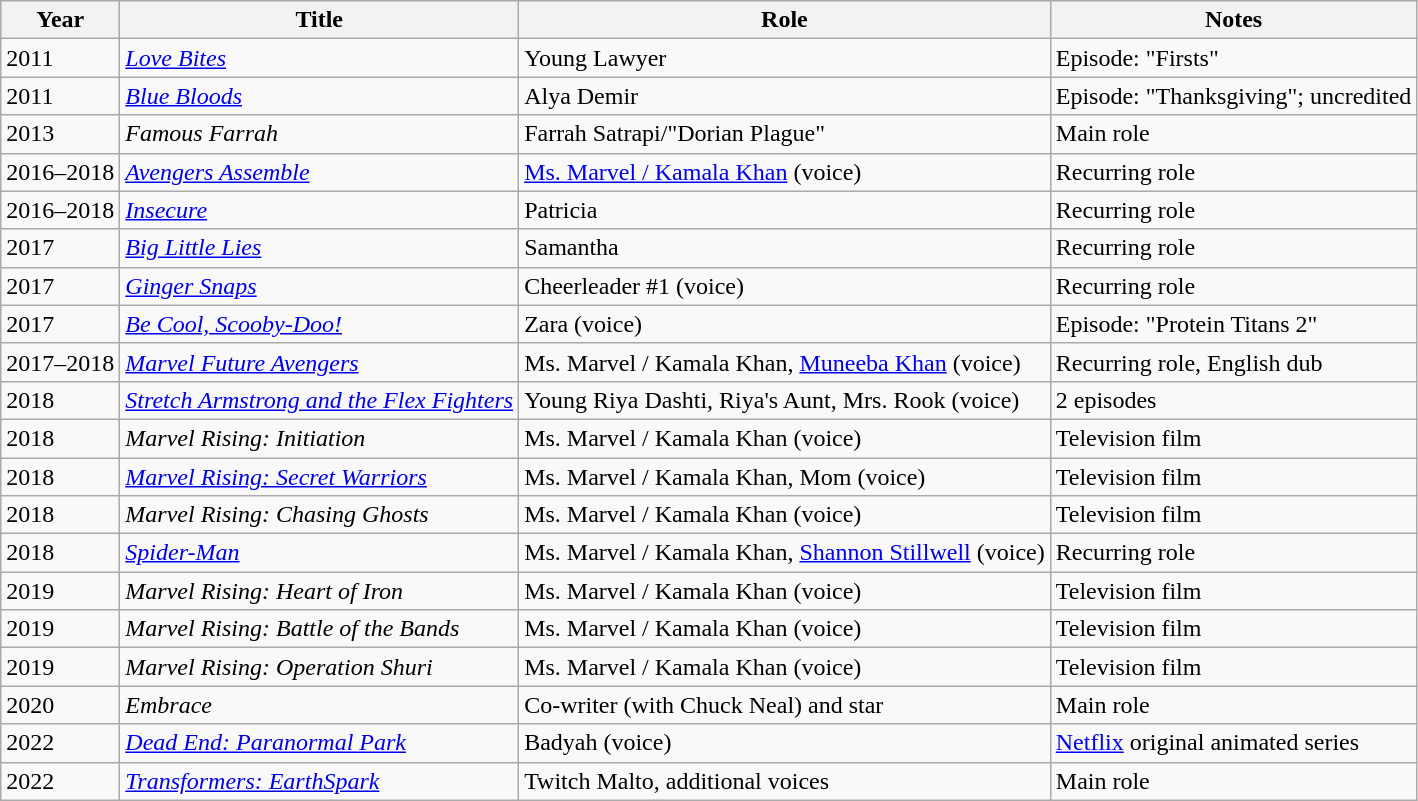<table class="wikitable sortable">
<tr>
<th>Year</th>
<th>Title</th>
<th>Role</th>
<th class="unsortable">Notes</th>
</tr>
<tr>
<td>2011</td>
<td><em><a href='#'>Love Bites</a></em></td>
<td>Young Lawyer</td>
<td>Episode: "Firsts"</td>
</tr>
<tr>
<td>2011</td>
<td><em><a href='#'>Blue Bloods</a></em></td>
<td>Alya Demir</td>
<td>Episode: "Thanksgiving"; uncredited</td>
</tr>
<tr>
<td>2013</td>
<td><em>Famous Farrah</em></td>
<td>Farrah Satrapi/"Dorian Plague"</td>
<td>Main role</td>
</tr>
<tr>
<td>2016–2018</td>
<td><em><a href='#'>Avengers Assemble</a></em></td>
<td><a href='#'>Ms. Marvel / Kamala Khan</a> (voice)</td>
<td>Recurring role</td>
</tr>
<tr>
<td>2016–2018</td>
<td><em><a href='#'>Insecure</a></em></td>
<td>Patricia</td>
<td>Recurring role</td>
</tr>
<tr>
<td>2017</td>
<td><em><a href='#'>Big Little Lies</a></em></td>
<td>Samantha</td>
<td>Recurring role</td>
</tr>
<tr>
<td>2017</td>
<td><em><a href='#'>Ginger Snaps</a></em></td>
<td>Cheerleader #1 (voice)</td>
<td>Recurring role</td>
</tr>
<tr>
<td>2017</td>
<td><em><a href='#'>Be Cool, Scooby-Doo!</a></em></td>
<td>Zara (voice)</td>
<td>Episode: "Protein Titans 2"</td>
</tr>
<tr>
<td>2017–2018</td>
<td><em><a href='#'>Marvel Future Avengers</a></em></td>
<td>Ms. Marvel / Kamala Khan, <a href='#'>Muneeba Khan</a> (voice)</td>
<td>Recurring role, English dub</td>
</tr>
<tr>
<td>2018</td>
<td><em><a href='#'>Stretch Armstrong and the Flex Fighters</a></em></td>
<td>Young Riya Dashti, Riya's Aunt, Mrs. Rook (voice)</td>
<td>2 episodes</td>
</tr>
<tr>
<td>2018</td>
<td><em>Marvel Rising: Initiation</em></td>
<td>Ms. Marvel / Kamala Khan (voice)</td>
<td>Television film</td>
</tr>
<tr>
<td>2018</td>
<td><em><a href='#'>Marvel Rising: Secret Warriors</a></em></td>
<td>Ms. Marvel / Kamala Khan, Mom (voice)</td>
<td>Television film</td>
</tr>
<tr>
<td>2018</td>
<td><em>Marvel Rising: Chasing Ghosts</em></td>
<td>Ms. Marvel / Kamala Khan (voice)</td>
<td>Television film</td>
</tr>
<tr>
<td>2018</td>
<td><em><a href='#'>Spider-Man</a></em></td>
<td>Ms. Marvel / Kamala Khan, <a href='#'>Shannon Stillwell</a> (voice)</td>
<td>Recurring role</td>
</tr>
<tr>
<td>2019</td>
<td><em>Marvel Rising: Heart of Iron</em></td>
<td>Ms. Marvel / Kamala Khan (voice)</td>
<td>Television film</td>
</tr>
<tr>
<td>2019</td>
<td><em>Marvel Rising: Battle of the Bands</em></td>
<td>Ms. Marvel / Kamala Khan (voice)</td>
<td>Television film</td>
</tr>
<tr>
<td>2019</td>
<td><em>Marvel Rising: Operation Shuri</em></td>
<td>Ms. Marvel / Kamala Khan (voice)</td>
<td>Television film</td>
</tr>
<tr>
<td>2020</td>
<td><em>Embrace</em></td>
<td>Co-writer (with Chuck Neal) and star</td>
<td>Main role</td>
</tr>
<tr>
<td>2022</td>
<td><em><a href='#'>Dead End: Paranormal Park</a></em></td>
<td>Badyah (voice)</td>
<td><a href='#'>Netflix</a> original animated series</td>
</tr>
<tr>
<td>2022</td>
<td><em><a href='#'>Transformers: EarthSpark</a></em></td>
<td>Twitch Malto, additional voices</td>
<td>Main role</td>
</tr>
</table>
